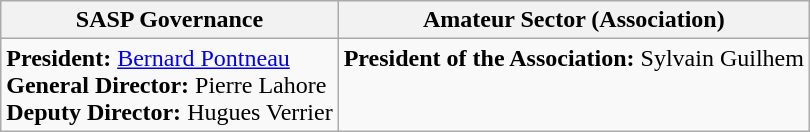<table class="wikitable">
<tr>
<th>SASP Governance</th>
<th>Amateur Sector (Association)</th>
</tr>
<tr>
<td valign="top"><strong>President:</strong> <a href='#'>Bernard Pontneau</a><br><strong>General Director:</strong> Pierre Lahore<br><strong>Deputy Director:</strong> Hugues Verrier</td>
<td valign="top"><strong>President of the Association:</strong> Sylvain Guilhem</td>
</tr>
</table>
